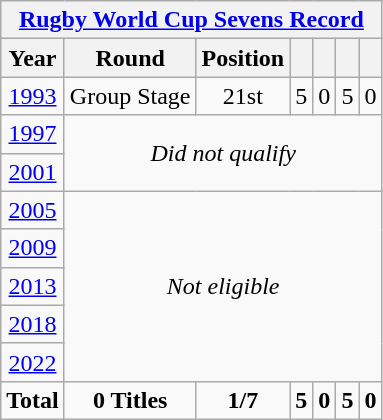<table class="wikitable" style="text-align: center;">
<tr>
<th colspan=10><a href='#'>Rugby World Cup Sevens Record</a></th>
</tr>
<tr>
<th>Year</th>
<th>Round</th>
<th>Position</th>
<th></th>
<th></th>
<th></th>
<th></th>
</tr>
<tr>
<td> <a href='#'>1993</a></td>
<td>Group Stage</td>
<td>21st</td>
<td>5</td>
<td>0</td>
<td>5</td>
<td>0</td>
</tr>
<tr>
<td> <a href='#'>1997</a></td>
<td colspan=6 rowspan=2><em>Did not qualify</em></td>
</tr>
<tr>
<td> <a href='#'>2001</a></td>
</tr>
<tr>
<td> <a href='#'>2005</a></td>
<td rowspan=5 colspan=6><em>Not eligible</em></td>
</tr>
<tr>
<td> <a href='#'>2009</a></td>
</tr>
<tr>
<td> <a href='#'>2013</a></td>
</tr>
<tr>
<td> <a href='#'>2018</a></td>
</tr>
<tr>
<td> <a href='#'>2022</a></td>
</tr>
<tr>
<td colspan=1><strong>Total</strong></td>
<td><strong>0 Titles</strong></td>
<td><strong>1/7</strong></td>
<td><strong>5</strong></td>
<td><strong>0</strong></td>
<td><strong>5</strong></td>
<td><strong>0</strong></td>
</tr>
</table>
